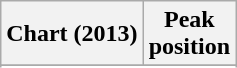<table class="wikitable sortable" border="1">
<tr>
<th scope="col">Chart (2013)</th>
<th scope="col">Peak<br>position</th>
</tr>
<tr>
</tr>
<tr>
</tr>
<tr>
</tr>
<tr>
</tr>
</table>
